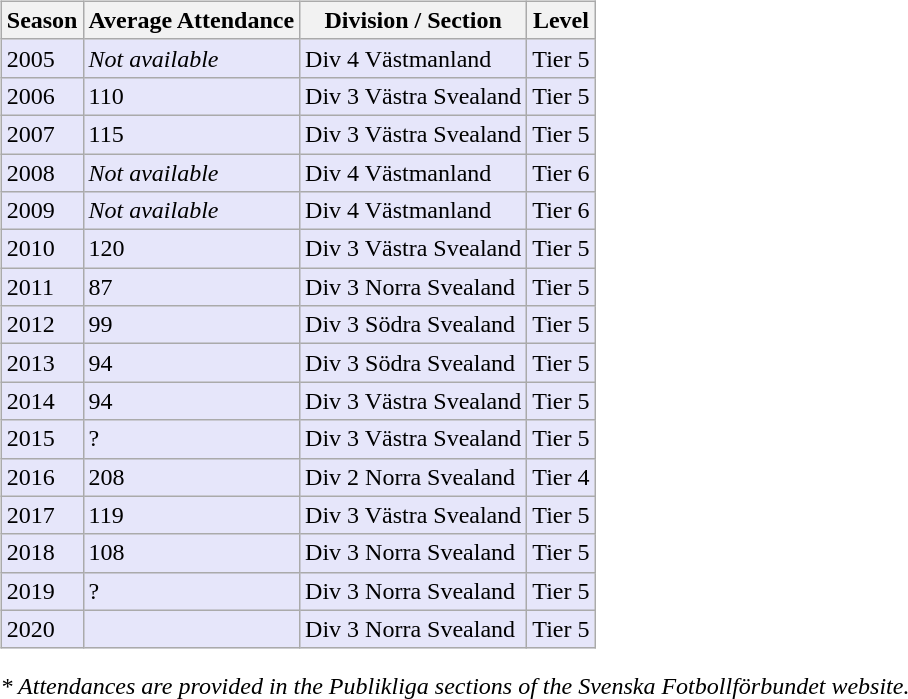<table>
<tr>
<td valign="top" width=0%><br><table class="wikitable">
<tr style="background:#f0f6fa;">
<th><strong>Season</strong></th>
<th><strong>Average Attendance</strong></th>
<th><strong>Division / Section</strong></th>
<th><strong>Level</strong></th>
</tr>
<tr>
<td style="background:#E6E6FA;">2005</td>
<td style="background:#E6E6FA;"><em>Not available</em></td>
<td style="background:#E6E6FA;">Div 4 Västmanland</td>
<td style="background:#E6E6FA;">Tier 5</td>
</tr>
<tr>
<td style="background:#E6E6FA;">2006</td>
<td style="background:#E6E6FA;">110</td>
<td style="background:#E6E6FA;">Div 3 Västra Svealand</td>
<td style="background:#E6E6FA;">Tier 5</td>
</tr>
<tr>
<td style="background:#E6E6FA;">2007</td>
<td style="background:#E6E6FA;">115</td>
<td style="background:#E6E6FA;">Div 3 Västra Svealand</td>
<td style="background:#E6E6FA;">Tier 5</td>
</tr>
<tr>
<td style="background:#E6E6FA;">2008</td>
<td style="background:#E6E6FA;"><em>Not available</em></td>
<td style="background:#E6E6FA;">Div 4 Västmanland</td>
<td style="background:#E6E6FA;">Tier 6</td>
</tr>
<tr>
<td style="background:#E6E6FA;">2009</td>
<td style="background:#E6E6FA;"><em>Not available</em></td>
<td style="background:#E6E6FA;">Div 4 Västmanland</td>
<td style="background:#E6E6FA;">Tier 6</td>
</tr>
<tr>
<td style="background:#E6E6FA;">2010</td>
<td style="background:#E6E6FA;">120</td>
<td style="background:#E6E6FA;">Div 3 Västra Svealand</td>
<td style="background:#E6E6FA;">Tier 5</td>
</tr>
<tr>
<td style="background:#E6E6FA;">2011</td>
<td style="background:#E6E6FA;">87</td>
<td style="background:#E6E6FA;">Div 3 Norra Svealand</td>
<td style="background:#E6E6FA;">Tier 5</td>
</tr>
<tr>
<td style="background:#E6E6FA;">2012</td>
<td style="background:#E6E6FA;">99</td>
<td style="background:#E6E6FA;">Div 3 Södra Svealand</td>
<td style="background:#E6E6FA;">Tier 5</td>
</tr>
<tr>
<td style="background:#E6E6FA;">2013</td>
<td style="background:#E6E6FA;">94</td>
<td style="background:#E6E6FA;">Div 3 Södra Svealand</td>
<td style="background:#E6E6FA;">Tier 5</td>
</tr>
<tr>
<td style="background:#E6E6FA;">2014</td>
<td style="background:#E6E6FA;">94</td>
<td style="background:#E6E6FA;">Div 3 Västra Svealand</td>
<td style="background:#E6E6FA;">Tier 5</td>
</tr>
<tr>
<td style="background:#E6E6FA;">2015</td>
<td style="background:#E6E6FA;">?</td>
<td style="background:#E6E6FA;">Div 3 Västra Svealand</td>
<td style="background:#E6E6FA;">Tier 5</td>
</tr>
<tr>
<td style="background:#E6E6FA;">2016</td>
<td style="background:#E6E6FA;">208</td>
<td style="background:#E6E6FA;">Div 2 Norra Svealand</td>
<td style="background:#E6E6FA;">Tier 4</td>
</tr>
<tr>
<td style="background:#E6E6FA;">2017</td>
<td style="background:#E6E6FA;">119</td>
<td style="background:#E6E6FA;">Div 3 Västra Svealand</td>
<td style="background:#E6E6FA;">Tier 5</td>
</tr>
<tr>
<td style="background:#E6E6FA;">2018</td>
<td style="background:#E6E6FA;">108</td>
<td style="background:#E6E6FA;">Div 3 Norra Svealand</td>
<td style="background:#E6E6FA;">Tier 5</td>
</tr>
<tr>
<td style="background:#E6E6FA;">2019</td>
<td style="background:#E6E6FA;">?</td>
<td style="background:#E6E6FA;">Div 3 Norra Svealand</td>
<td style="background:#E6E6FA;">Tier 5</td>
</tr>
<tr>
<td style="background:#E6E6FA;">2020</td>
<td style="background:#E6E6FA;"></td>
<td style="background:#E6E6FA;">Div 3 Norra Svealand</td>
<td style="background:#E6E6FA;">Tier 5</td>
</tr>
</table>
<em>* Attendances are provided in the Publikliga sections of the Svenska Fotbollförbundet website.</em> </td>
</tr>
</table>
